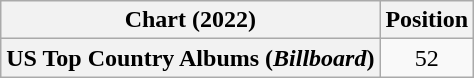<table class="wikitable plainrowheaders" style="text-align:center">
<tr>
<th scope="col">Chart (2022)</th>
<th scope="col">Position</th>
</tr>
<tr>
<th scope="row">US Top Country Albums (<em>Billboard</em>)</th>
<td>52</td>
</tr>
</table>
